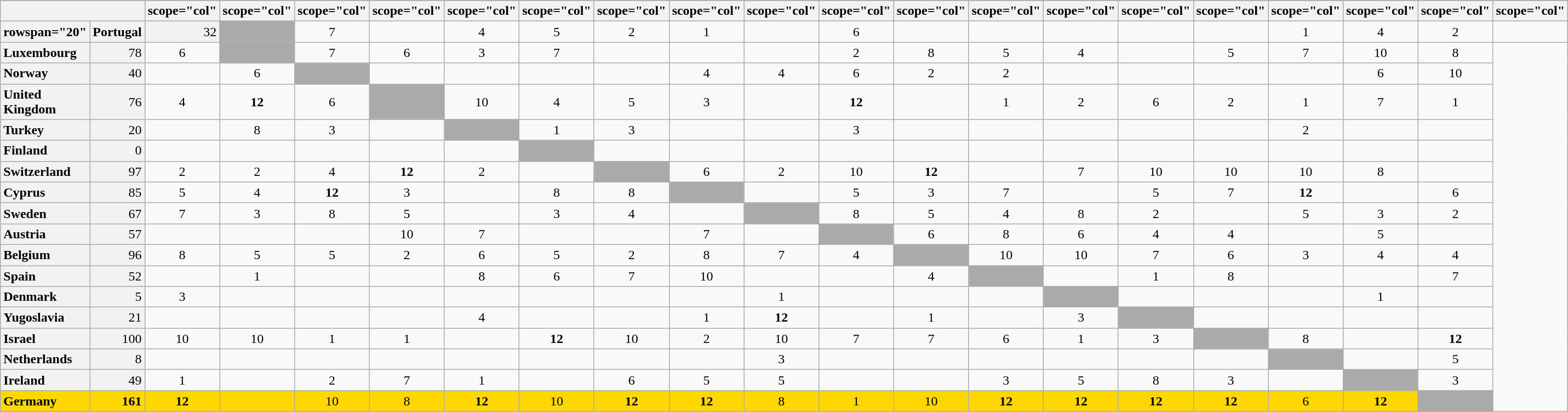<table class="wikitable plainrowheaders" style="text-align:center;">
<tr>
</tr>
<tr>
<th colspan="2"></th>
<th>scope="col" </th>
<th>scope="col" </th>
<th>scope="col" </th>
<th>scope="col" </th>
<th>scope="col" </th>
<th>scope="col" </th>
<th>scope="col" </th>
<th>scope="col" </th>
<th>scope="col" </th>
<th>scope="col" </th>
<th>scope="col" </th>
<th>scope="col" </th>
<th>scope="col" </th>
<th>scope="col" </th>
<th>scope="col" </th>
<th>scope="col" </th>
<th>scope="col" </th>
<th>scope="col" </th>
<th>scope="col" </th>
</tr>
<tr>
<th>rowspan="20" </th>
<th scope="row" style="text-align:left; background:#f2f2f2;">Portugal</th>
<td style="text-align:right; background:#f2f2f2;">32</td>
<td style="text-align:left; background:#aaaaaa;"></td>
<td>7</td>
<td></td>
<td>4</td>
<td>5</td>
<td>2</td>
<td>1</td>
<td></td>
<td>6</td>
<td></td>
<td></td>
<td></td>
<td></td>
<td></td>
<td>1</td>
<td>4</td>
<td>2</td>
<td></td>
</tr>
<tr>
<th scope="row" style="text-align:left; background:#f2f2f2;">Luxembourg</th>
<td style="text-align:right; background:#f2f2f2;">78</td>
<td>6</td>
<td style="text-align:left; background:#aaaaaa;"></td>
<td>7</td>
<td>6</td>
<td>3</td>
<td>7</td>
<td></td>
<td></td>
<td></td>
<td>2</td>
<td>8</td>
<td>5</td>
<td>4</td>
<td></td>
<td>5</td>
<td>7</td>
<td>10</td>
<td>8</td>
</tr>
<tr>
<th scope="row" style="text-align:left; background:#f2f2f2;">Norway</th>
<td style="text-align:right; background:#f2f2f2;">40</td>
<td></td>
<td>6</td>
<td style="text-align:left; background:#aaaaaa;"></td>
<td></td>
<td></td>
<td></td>
<td></td>
<td>4</td>
<td>4</td>
<td>6</td>
<td>2</td>
<td>2</td>
<td></td>
<td></td>
<td></td>
<td></td>
<td>6</td>
<td>10</td>
</tr>
<tr>
<th scope="row" style="text-align:left; background:#f2f2f2;">United Kingdom</th>
<td style="text-align:right; background:#f2f2f2;">76</td>
<td>4</td>
<td><strong>12</strong></td>
<td>6</td>
<td style="text-align:left; background:#aaaaaa;"></td>
<td>10</td>
<td>4</td>
<td>5</td>
<td>3</td>
<td></td>
<td><strong>12</strong></td>
<td></td>
<td>1</td>
<td>2</td>
<td>6</td>
<td>2</td>
<td>1</td>
<td>7</td>
<td>1</td>
</tr>
<tr>
<th scope="row" style="text-align:left; background:#f2f2f2;">Turkey</th>
<td style="text-align:right; background:#f2f2f2;">20</td>
<td></td>
<td>8</td>
<td>3</td>
<td></td>
<td style="text-align:left; background:#aaaaaa;"></td>
<td>1</td>
<td>3</td>
<td></td>
<td></td>
<td>3</td>
<td></td>
<td></td>
<td></td>
<td></td>
<td></td>
<td>2</td>
<td></td>
<td></td>
</tr>
<tr>
<th scope="row" style="text-align:left; background:#f2f2f2;">Finland</th>
<td style="text-align:right; background:#f2f2f2;">0</td>
<td></td>
<td></td>
<td></td>
<td></td>
<td></td>
<td style="text-align:left; background:#aaaaaa;"></td>
<td></td>
<td></td>
<td></td>
<td></td>
<td></td>
<td></td>
<td></td>
<td></td>
<td></td>
<td></td>
<td></td>
<td></td>
</tr>
<tr>
<th scope="row" style="text-align:left; background:#f2f2f2;">Switzerland</th>
<td style="text-align:right; background:#f2f2f2;">97</td>
<td>2</td>
<td>2</td>
<td>4</td>
<td><strong>12</strong></td>
<td>2</td>
<td></td>
<td style="text-align:left; background:#aaaaaa;"></td>
<td>6</td>
<td>2</td>
<td>10</td>
<td><strong>12</strong></td>
<td></td>
<td>7</td>
<td>10</td>
<td>10</td>
<td>10</td>
<td>8</td>
<td></td>
</tr>
<tr>
<th scope="row" style="text-align:left; background:#f2f2f2;">Cyprus</th>
<td style="text-align:right; background:#f2f2f2;">85</td>
<td>5</td>
<td>4</td>
<td><strong>12</strong></td>
<td>3</td>
<td></td>
<td>8</td>
<td>8</td>
<td style="text-align:left; background:#aaaaaa;"></td>
<td></td>
<td>5</td>
<td>3</td>
<td>7</td>
<td></td>
<td>5</td>
<td>7</td>
<td><strong>12</strong></td>
<td></td>
<td>6</td>
</tr>
<tr>
<th scope="row" style="text-align:left; background:#f2f2f2;">Sweden</th>
<td style="text-align:right; background:#f2f2f2;">67</td>
<td>7</td>
<td>3</td>
<td>8</td>
<td>5</td>
<td></td>
<td>3</td>
<td>4</td>
<td></td>
<td style="text-align:left; background:#aaaaaa;"></td>
<td>8</td>
<td>5</td>
<td>4</td>
<td>8</td>
<td>2</td>
<td></td>
<td>5</td>
<td>3</td>
<td>2</td>
</tr>
<tr>
<th scope="row" style="text-align:left; background:#f2f2f2;">Austria</th>
<td style="text-align:right; background:#f2f2f2;">57</td>
<td></td>
<td></td>
<td></td>
<td>10</td>
<td>7</td>
<td></td>
<td></td>
<td>7</td>
<td></td>
<td style="text-align:left; background:#aaaaaa;"></td>
<td>6</td>
<td>8</td>
<td>6</td>
<td>4</td>
<td>4</td>
<td></td>
<td>5</td>
<td></td>
</tr>
<tr>
<th scope="row" style="text-align:left; background:#f2f2f2;">Belgium</th>
<td style="text-align:right; background:#f2f2f2;">96</td>
<td>8</td>
<td>5</td>
<td>5</td>
<td>2</td>
<td>6</td>
<td>5</td>
<td>2</td>
<td>8</td>
<td>7</td>
<td>4</td>
<td style="text-align:left; background:#aaaaaa;"></td>
<td>10</td>
<td>10</td>
<td>7</td>
<td>6</td>
<td>3</td>
<td>4</td>
<td>4</td>
</tr>
<tr>
<th scope="row" style="text-align:left; background:#f2f2f2;">Spain</th>
<td style="text-align:right; background:#f2f2f2;">52</td>
<td></td>
<td>1</td>
<td></td>
<td></td>
<td>8</td>
<td>6</td>
<td>7</td>
<td>10</td>
<td></td>
<td></td>
<td>4</td>
<td style="text-align:left; background:#aaaaaa;"></td>
<td></td>
<td>1</td>
<td>8</td>
<td></td>
<td></td>
<td>7</td>
</tr>
<tr>
<th scope="row" style="text-align:left; background:#f2f2f2;">Denmark</th>
<td style="text-align:right; background:#f2f2f2;">5</td>
<td>3</td>
<td></td>
<td></td>
<td></td>
<td></td>
<td></td>
<td></td>
<td></td>
<td>1</td>
<td></td>
<td></td>
<td></td>
<td style="text-align:left; background:#aaaaaa;"></td>
<td></td>
<td></td>
<td></td>
<td>1</td>
<td></td>
</tr>
<tr>
<th scope="row" style="text-align:left; background:#f2f2f2;">Yugoslavia</th>
<td style="text-align:right; background:#f2f2f2;">21</td>
<td></td>
<td></td>
<td></td>
<td></td>
<td>4</td>
<td></td>
<td></td>
<td>1</td>
<td><strong>12</strong></td>
<td></td>
<td>1</td>
<td></td>
<td>3</td>
<td style="text-align:left; background:#aaaaaa;"></td>
<td></td>
<td></td>
<td></td>
<td></td>
</tr>
<tr>
<th scope="row" style="text-align:left; background:#f2f2f2;">Israel</th>
<td style="text-align:right; background:#f2f2f2;">100</td>
<td>10</td>
<td>10</td>
<td>1</td>
<td>1</td>
<td></td>
<td><strong>12</strong></td>
<td>10</td>
<td>2</td>
<td>10</td>
<td>7</td>
<td>7</td>
<td>6</td>
<td>1</td>
<td>3</td>
<td style="text-align:left; background:#aaaaaa;"></td>
<td>8</td>
<td></td>
<td><strong>12</strong></td>
</tr>
<tr>
<th scope="row" style="text-align:left; background:#f2f2f2;">Netherlands</th>
<td style="text-align:right; background:#f2f2f2;">8</td>
<td></td>
<td></td>
<td></td>
<td></td>
<td></td>
<td></td>
<td></td>
<td></td>
<td>3</td>
<td></td>
<td></td>
<td></td>
<td></td>
<td></td>
<td></td>
<td style="text-align:left; background:#aaaaaa;"></td>
<td></td>
<td>5</td>
</tr>
<tr>
<th scope="row" style="text-align:left; background:#f2f2f2;">Ireland</th>
<td style="text-align:right; background:#f2f2f2;">49</td>
<td>1</td>
<td></td>
<td>2</td>
<td>7</td>
<td>1</td>
<td></td>
<td>6</td>
<td>5</td>
<td>5</td>
<td></td>
<td></td>
<td>3</td>
<td>5</td>
<td>8</td>
<td>3</td>
<td></td>
<td style="text-align:left; background:#aaaaaa;"></td>
<td>3</td>
</tr>
<tr style="background:gold;">
<th scope="row" style="text-align:left; font-weight:bold; background:gold;">Germany</th>
<td style="text-align:right; font-weight:bold;">161</td>
<td><strong>12</strong></td>
<td></td>
<td>10</td>
<td>8</td>
<td><strong>12</strong></td>
<td>10</td>
<td><strong>12</strong></td>
<td><strong>12</strong></td>
<td>8</td>
<td>1</td>
<td>10</td>
<td><strong>12</strong></td>
<td><strong>12</strong></td>
<td><strong>12</strong></td>
<td><strong>12</strong></td>
<td>6</td>
<td><strong>12</strong></td>
<td style="text-align:left; background:#aaaaaa;"></td>
</tr>
</table>
